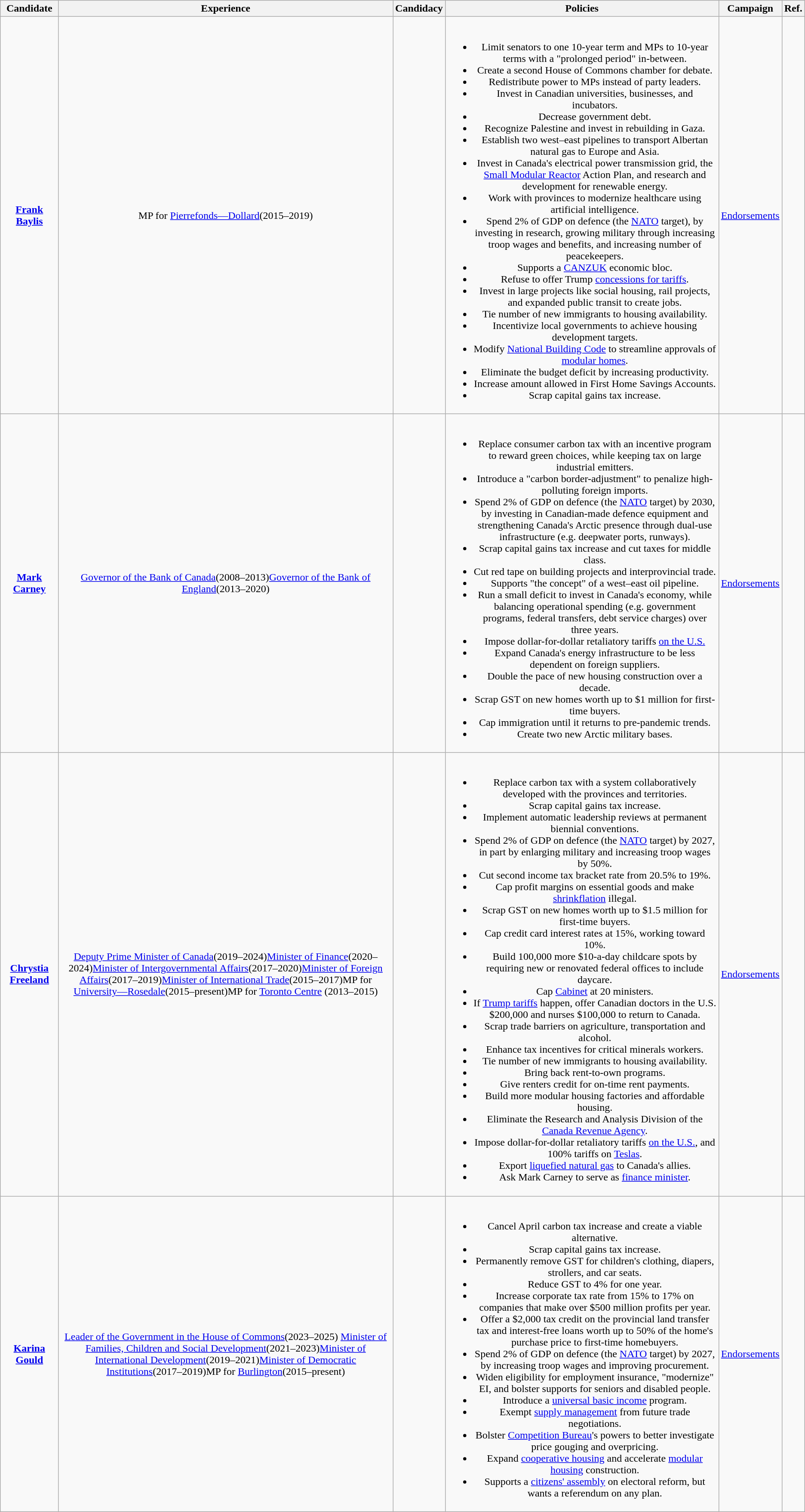<table class="wikitable sortable" style="text-align:center;">
<tr>
<th scope="col">Candidate</th>
<th scope="col" class="unsortable">Experience</th>
<th scope="col">Candidacy</th>
<th scope="col">Policies</th>
<th scope="col">Campaign</th>
<th scope="col">Ref.</th>
</tr>
<tr>
<td scope="row" data-sort-value="Baylis, Frank"><strong><a href='#'>Frank Baylis</a></strong></td>
<td>MP for <a href='#'>Pierrefonds—Dollard</a>(2015–2019)</td>
<td><br></td>
<td><br><ul><li>Limit senators to one 10-year term and MPs to 10-year terms with a "prolonged period" in-between.</li><li>Create a second House of Commons chamber for debate.</li><li>Redistribute power to MPs instead of party leaders.</li><li>Invest in Canadian universities, businesses, and incubators.</li><li>Decrease government debt.</li><li>Recognize Palestine and invest in rebuilding in Gaza.</li><li>Establish two west–east pipelines to transport Albertan natural gas to Europe and Asia.</li><li>Invest in Canada's electrical power transmission grid, the <a href='#'>Small Modular Reactor</a> Action Plan, and research and development for renewable energy.</li><li>Work with provinces to modernize healthcare using artificial intelligence.</li><li>Spend 2% of GDP on defence (the <a href='#'>NATO</a> target), by investing in research, growing military through increasing troop wages and benefits, and increasing number of peacekeepers.</li><li>Supports a <a href='#'>CANZUK</a> economic bloc.</li><li>Refuse to offer Trump <a href='#'>concessions for tariffs</a>.</li><li>Invest in large projects like social housing, rail projects, and expanded public transit to create jobs.</li><li>Tie number of new immigrants to housing availability.</li><li>Incentivize local governments to achieve housing development targets.</li><li>Modify <a href='#'>National Building Code</a> to streamline approvals of <a href='#'>modular homes</a>.</li><li>Eliminate the budget deficit by increasing productivity.</li><li>Increase amount allowed in First Home Savings Accounts.</li><li>Scrap capital gains tax increase.</li></ul></td>
<td><a href='#'>Endorsements</a></td>
<td></td>
</tr>
<tr>
<td scope="row" data-sort-value="Carney, Mark"> <strong><a href='#'>Mark Carney</a></strong></td>
<td><a href='#'>Governor of the Bank of Canada</a>(2008–2013)<a href='#'>Governor of the Bank of England</a>(2013–2020)</td>
<td><br></td>
<td><br><ul><li>Replace consumer carbon tax with an incentive program to reward green choices, while keeping tax on large industrial emitters.</li><li>Introduce a "carbon border-adjustment" to penalize high-polluting foreign imports.</li><li>Spend 2% of GDP on defence (the <a href='#'>NATO</a> target) by 2030, by investing in Canadian-made defence equipment and strengthening Canada's Arctic presence through dual-use infrastructure (e.g. deepwater ports, runways).</li><li>Scrap capital gains tax increase and cut taxes for middle class.</li><li>Cut red tape on building projects and interprovincial trade.</li><li>Supports "the concept" of a west–east oil pipeline.</li><li>Run a small deficit to invest in Canada's economy, while balancing operational spending (e.g. government programs, federal transfers, debt service charges) over three years.</li><li>Impose dollar-for-dollar retaliatory tariffs <a href='#'>on the U.S.</a></li><li>Expand Canada's energy infrastructure to be less dependent on foreign suppliers.</li><li>Double the pace of new housing construction over a decade.</li><li>Scrap GST on new homes worth up to $1 million for first-time buyers.</li><li>Cap immigration until it returns to pre-pandemic trends.</li><li>Create two new Arctic military bases.</li></ul></td>
<td><a href='#'>Endorsements</a></td>
<td></td>
</tr>
<tr>
<td scope="row" data-sort-value="Freeland, Chrystia"><strong><a href='#'>Chrystia Freeland</a></strong></td>
<td><a href='#'>Deputy Prime Minister of Canada</a>(2019–2024)<a href='#'>Minister of Finance</a>(2020–2024)<a href='#'>Minister of Intergovernmental Affairs</a>(2017–2020)<a href='#'>Minister of Foreign Affairs</a>(2017–2019)<a href='#'>Minister of International Trade</a>(2015–2017)MP for <a href='#'>University—Rosedale</a>(2015–present)MP for <a href='#'>Toronto Centre</a>  (2013–2015)</td>
<td><br></td>
<td><br><ul><li>Replace carbon tax with a system collaboratively developed with the provinces and territories.</li><li>Scrap capital gains tax increase.</li><li>Implement automatic leadership reviews at permanent biennial conventions.</li><li>Spend 2% of GDP on defence (the <a href='#'>NATO</a> target) by 2027, in part by enlarging military and increasing troop wages by 50%.</li><li>Cut second income tax bracket rate from 20.5% to 19%.</li><li>Cap profit margins on essential goods and make <a href='#'>shrinkflation</a> illegal.</li><li>Scrap GST on new homes worth up to $1.5 million for first-time buyers.</li><li>Cap credit card interest rates at 15%, working toward 10%.</li><li>Build 100,000 more $10-a-day childcare spots by requiring new or renovated federal offices to include daycare.</li><li>Cap <a href='#'>Cabinet</a> at 20 ministers.</li><li>If <a href='#'>Trump tariffs</a> happen, offer Canadian doctors in the U.S. $200,000 and nurses $100,000 to return to Canada.</li><li>Scrap trade barriers on agriculture, transportation and alcohol.</li><li>Enhance tax incentives for critical minerals workers.</li><li>Tie number of new immigrants to housing availability.</li><li>Bring back rent-to-own programs.</li><li>Give renters credit for on-time rent payments.</li><li>Build more modular housing factories and affordable housing.</li><li>Eliminate the Research and Analysis Division of the <a href='#'>Canada Revenue Agency</a>.</li><li>Impose dollar-for-dollar retaliatory tariffs <a href='#'>on the U.S.</a>, and 100% tariffs on <a href='#'>Teslas</a>.</li><li>Export <a href='#'>liquefied natural gas</a> to Canada's allies.</li><li>Ask Mark Carney to serve as <a href='#'>finance minister</a>.</li></ul></td>
<td><a href='#'>Endorsements</a></td>
<td></td>
</tr>
<tr>
<td scope="row" data-sort-value="Gould, Karina"><strong><a href='#'>Karina Gould</a></strong></td>
<td><a href='#'>Leader of the Government in the House of Commons</a>(2023–2025) <a href='#'>Minister of Families, Children and Social Development</a>(2021–2023)<a href='#'>Minister of International Development</a>(2019–2021)<a href='#'>Minister of Democratic Institutions</a>(2017–2019)MP for <a href='#'>Burlington</a>(2015–present)</td>
<td><br></td>
<td><br><ul><li>Cancel April carbon tax increase and create a viable alternative.</li><li>Scrap capital gains tax increase.</li><li>Permanently remove GST for children's clothing, diapers, strollers, and car seats.</li><li>Reduce GST to 4% for one year.</li><li>Increase corporate tax rate from 15% to 17% on companies that make over $500 million profits per year.</li><li>Offer a $2,000 tax credit on the provincial land transfer tax and interest-free loans worth up to 50% of the home's purchase price to first-time homebuyers.</li><li>Spend 2% of GDP on defence (the <a href='#'>NATO</a> target) by 2027, by increasing troop wages and improving procurement.</li><li>Widen eligibility for employment insurance, "modernize" EI, and bolster supports for seniors and disabled people.</li><li>Introduce a <a href='#'>universal basic income</a> program.</li><li>Exempt <a href='#'>supply management</a> from future trade negotiations.</li><li>Bolster <a href='#'>Competition Bureau</a>'s powers to better investigate price gouging and overpricing.</li><li>Expand <a href='#'>cooperative housing</a> and accelerate <a href='#'>modular housing</a> construction.</li><li>Supports a <a href='#'>citizens' assembly</a> on electoral reform, but wants a referendum on any plan.</li></ul></td>
<td><a href='#'>Endorsements</a></td>
<td></td>
</tr>
</table>
